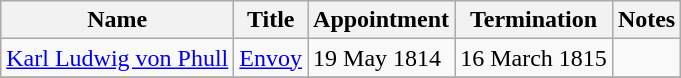<table class="wikitable">
<tr valign="middle">
<th>Name</th>
<th>Title</th>
<th>Appointment</th>
<th>Termination</th>
<th>Notes</th>
</tr>
<tr>
<td><a href='#'>Karl Ludwig von Phull</a></td>
<td><a href='#'>Envoy</a></td>
<td>19 May 1814</td>
<td>16 March 1815</td>
<td></td>
</tr>
<tr>
</tr>
</table>
